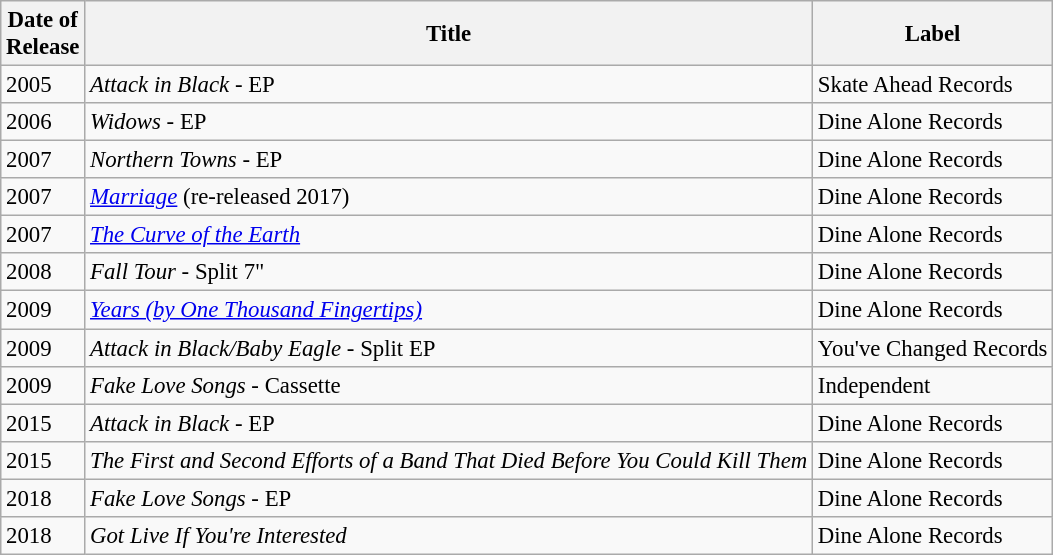<table class="wikitable" style="font-size:95%;">
<tr>
<th>Date of<br> Release</th>
<th>Title</th>
<th>Label</th>
</tr>
<tr>
<td>2005</td>
<td><em>Attack in Black</em> - EP</td>
<td>Skate Ahead Records</td>
</tr>
<tr>
<td>2006</td>
<td><em>Widows</em> - EP</td>
<td>Dine Alone Records</td>
</tr>
<tr>
<td>2007</td>
<td><em>Northern Towns</em> - EP</td>
<td>Dine Alone Records</td>
</tr>
<tr>
<td>2007</td>
<td><em><a href='#'>Marriage</a></em> (re-released 2017)</td>
<td>Dine Alone Records</td>
</tr>
<tr>
<td>2007</td>
<td><em><a href='#'>The Curve of the Earth</a></em></td>
<td>Dine Alone Records</td>
</tr>
<tr>
<td>2008</td>
<td><em>Fall Tour</em> - Split 7"</td>
<td>Dine Alone Records</td>
</tr>
<tr>
<td>2009</td>
<td><em><a href='#'>Years (by One Thousand Fingertips)</a></em></td>
<td>Dine Alone Records</td>
</tr>
<tr>
<td>2009</td>
<td><em>Attack in Black/Baby Eagle</em> - Split EP</td>
<td>You've Changed Records</td>
</tr>
<tr>
<td>2009</td>
<td><em>Fake Love Songs</em> - Cassette</td>
<td>Independent</td>
</tr>
<tr>
<td>2015</td>
<td><em>Attack in Black</em> - EP</td>
<td>Dine Alone Records</td>
</tr>
<tr>
<td>2015</td>
<td><em>The First and Second Efforts of a Band That Died Before You Could Kill Them</em></td>
<td>Dine Alone Records</td>
</tr>
<tr>
<td>2018</td>
<td><em>Fake Love Songs</em> - EP</td>
<td>Dine Alone Records</td>
</tr>
<tr>
<td>2018</td>
<td><em>Got Live If You're Interested</em></td>
<td>Dine Alone Records</td>
</tr>
</table>
